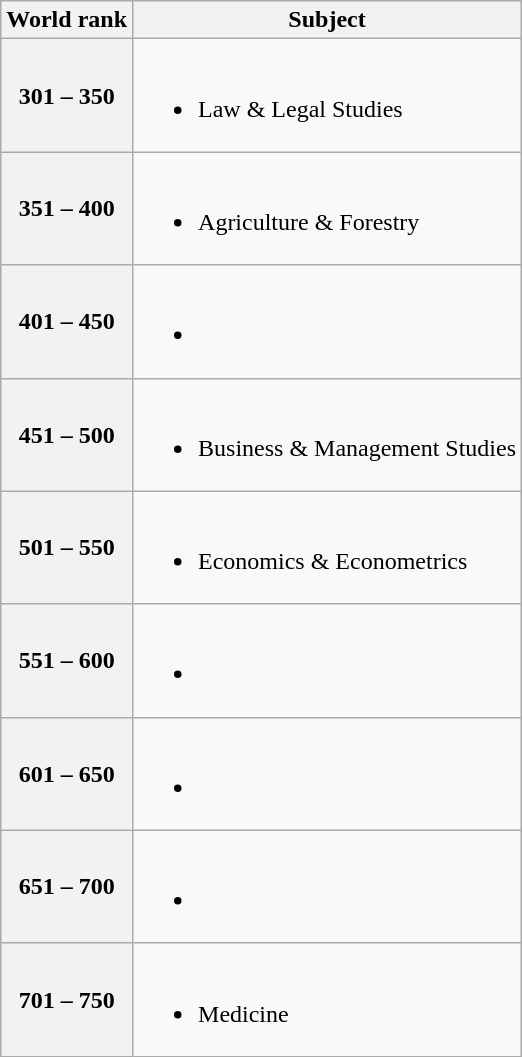<table class="wikitable">
<tr>
<th>World rank</th>
<th>Subject</th>
</tr>
<tr>
<th><strong>301 – 350</strong></th>
<td><br><ul><li>Law & Legal Studies</li></ul></td>
</tr>
<tr>
<th><strong>351 – 400</strong></th>
<td><br><ul><li>Agriculture & Forestry</li></ul></td>
</tr>
<tr>
<th><strong>401 – 450</strong></th>
<td><br><ul><li></li></ul></td>
</tr>
<tr>
<th><strong>451 – 500</strong></th>
<td><br><ul><li>Business & Management Studies</li></ul></td>
</tr>
<tr>
<th><strong>501 – 550</strong></th>
<td><br><ul><li>Economics & Econometrics</li></ul></td>
</tr>
<tr>
<th><strong>551 – 600</strong></th>
<td><br><ul><li></li></ul></td>
</tr>
<tr>
<th><strong>601 – 650</strong></th>
<td><br><ul><li></li></ul></td>
</tr>
<tr>
<th><strong>651 – 700</strong></th>
<td><br><ul><li></li></ul></td>
</tr>
<tr>
<th><strong>701 – 750</strong></th>
<td><br><ul><li>Medicine</li></ul></td>
</tr>
</table>
